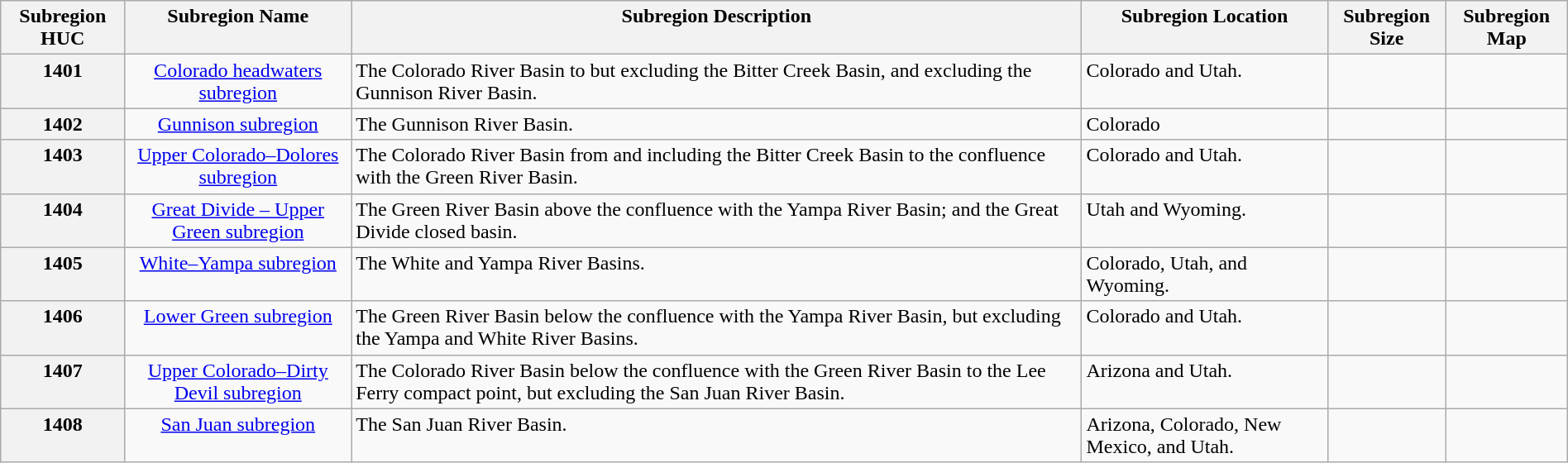<table class="wikitable" border="1" style="margin: 1em auto 1em auto;">
<tr valign="top">
<th scope="col">Subregion HUC</th>
<th scope="col">Subregion Name</th>
<th scope="col">Subregion Description</th>
<th scope="col">Subregion Location</th>
<th scope="col">Subregion Size</th>
<th scope="col">Subregion Map</th>
</tr>
<tr valign="top">
<th scope="row">1401</th>
<td align="center"><a href='#'>Colorado headwaters subregion</a></td>
<td align="left">The Colorado River Basin to but excluding the Bitter Creek Basin, and excluding the Gunnison River Basin.</td>
<td>Colorado and Utah.</td>
<td align="center"></td>
<td align="right"></td>
</tr>
<tr valign="top">
<th scope="row">1402</th>
<td align="center"><a href='#'>Gunnison subregion</a></td>
<td align="left">The Gunnison River Basin.</td>
<td>Colorado</td>
<td align="center"></td>
<td align="right"></td>
</tr>
<tr valign="top">
<th scope="row">1403</th>
<td align="center"><a href='#'>Upper Colorado–Dolores subregion</a></td>
<td align="left">The Colorado River Basin from and including the Bitter Creek Basin to the confluence with the Green River Basin.</td>
<td>Colorado and Utah.</td>
<td align="center"></td>
<td align="right"></td>
</tr>
<tr valign="top">
<th scope="row">1404</th>
<td align="center"><a href='#'>Great Divide – Upper Green subregion</a></td>
<td align="left">The Green River Basin above the confluence with the Yampa River Basin; and the Great Divide closed basin.</td>
<td>Utah and Wyoming.</td>
<td align="center"></td>
<td align="right"></td>
</tr>
<tr valign="top">
<th scope="row">1405</th>
<td align="center"><a href='#'>White–Yampa subregion</a></td>
<td align="left">The White and Yampa River Basins.</td>
<td>Colorado, Utah, and Wyoming.</td>
<td align="center"></td>
<td align="right"></td>
</tr>
<tr valign="top">
<th scope="row">1406</th>
<td align="center"><a href='#'>Lower Green subregion</a></td>
<td align="left">The Green River Basin below the confluence with the Yampa River Basin, but excluding the Yampa and White River Basins.</td>
<td>Colorado and Utah.</td>
<td align="center"></td>
<td align="right"></td>
</tr>
<tr valign="top">
<th scope="row">1407</th>
<td align="center"><a href='#'>Upper Colorado–Dirty Devil subregion</a></td>
<td align="left">The Colorado River Basin below the confluence with the Green River Basin to the Lee Ferry compact point, but excluding the San Juan River Basin.</td>
<td>Arizona and Utah.</td>
<td align="center"></td>
<td align="right"></td>
</tr>
<tr valign="top">
<th scope="row">1408</th>
<td align="center"><a href='#'>San Juan subregion</a></td>
<td align="left">The San Juan River Basin.</td>
<td>Arizona, Colorado, New Mexico, and Utah.</td>
<td align="center"></td>
<td align="right"></td>
</tr>
</table>
